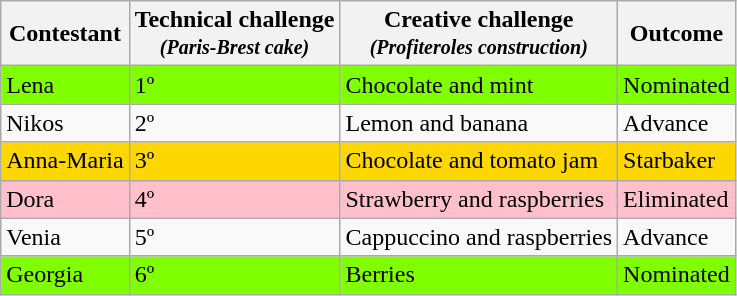<table class="wikitable" text-"align:center">
<tr>
<th>Contestant</th>
<th>Technical challenge<br><small><em>(Paris-Brest cake)</em></small></th>
<th>Creative challenge<br><small><em>(Profiteroles construction)</em></small></th>
<th><strong>Outcome</strong></th>
</tr>
<tr style="background:chartreuse">
<td>Lena</td>
<td>1º</td>
<td>Chocolate and mint</td>
<td>Nominated</td>
</tr>
<tr>
<td>Nikos</td>
<td>2º</td>
<td>Lemon and banana</td>
<td>Advance</td>
</tr>
<tr style="background:gold">
<td>Anna-Maria</td>
<td>3º</td>
<td>Chocolate and tomato jam</td>
<td>Starbaker</td>
</tr>
<tr style="background:pink">
<td>Dora</td>
<td>4º</td>
<td>Strawberry and raspberries</td>
<td>Eliminated</td>
</tr>
<tr>
<td>Venia</td>
<td>5º</td>
<td>Cappuccino and raspberries</td>
<td>Advance</td>
</tr>
<tr style="background:chartreuse">
<td>Georgia</td>
<td>6º</td>
<td>Berries</td>
<td>Nominated</td>
</tr>
</table>
